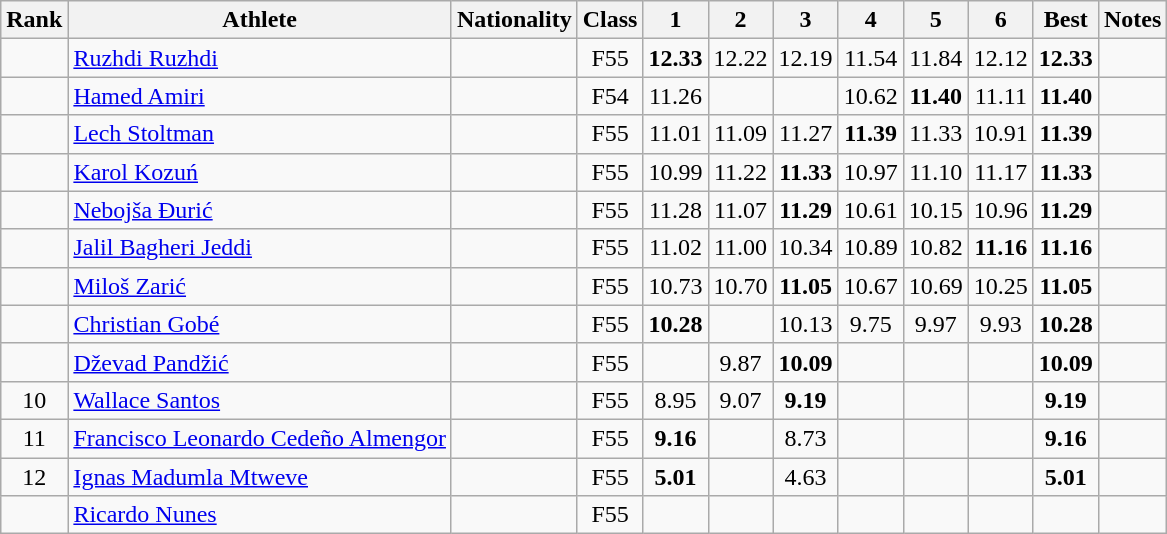<table class="wikitable sortable" style="text-align:center">
<tr>
<th>Rank</th>
<th>Athlete</th>
<th>Nationality</th>
<th>Class</th>
<th width="25">1</th>
<th width="25">2</th>
<th width="25">3</th>
<th width="25">4</th>
<th width="25">5</th>
<th width="25">6</th>
<th>Best</th>
<th>Notes</th>
</tr>
<tr>
<td></td>
<td align=left><a href='#'>Ruzhdi Ruzhdi</a></td>
<td align=left></td>
<td>F55</td>
<td><strong>12.33</strong></td>
<td>12.22</td>
<td>12.19</td>
<td>11.54</td>
<td>11.84</td>
<td>12.12</td>
<td><strong>12.33</strong></td>
<td></td>
</tr>
<tr>
<td></td>
<td align=left><a href='#'>Hamed Amiri</a></td>
<td align=left></td>
<td>F54</td>
<td>11.26</td>
<td></td>
<td></td>
<td>10.62</td>
<td><strong>11.40</strong></td>
<td>11.11</td>
<td><strong>11.40</strong></td>
<td></td>
</tr>
<tr>
<td></td>
<td align=left><a href='#'>Lech Stoltman</a></td>
<td align=left></td>
<td>F55</td>
<td>11.01</td>
<td>11.09</td>
<td>11.27</td>
<td><strong>11.39</strong></td>
<td>11.33</td>
<td>10.91</td>
<td><strong>11.39</strong></td>
<td></td>
</tr>
<tr>
<td></td>
<td align=left><a href='#'>Karol Kozuń</a></td>
<td align=left></td>
<td>F55</td>
<td>10.99</td>
<td>11.22</td>
<td><strong>11.33</strong></td>
<td>10.97</td>
<td>11.10</td>
<td>11.17</td>
<td><strong>11.33</strong></td>
<td></td>
</tr>
<tr>
<td></td>
<td align=left><a href='#'>Nebojša Đurić</a></td>
<td align=left></td>
<td>F55</td>
<td>11.28</td>
<td>11.07</td>
<td><strong>11.29</strong></td>
<td>10.61</td>
<td>10.15</td>
<td>10.96</td>
<td><strong>11.29</strong></td>
<td></td>
</tr>
<tr>
<td></td>
<td align=left><a href='#'>Jalil Bagheri Jeddi</a></td>
<td align=left></td>
<td>F55</td>
<td>11.02</td>
<td>11.00</td>
<td>10.34</td>
<td>10.89</td>
<td>10.82</td>
<td><strong>11.16</strong></td>
<td><strong>11.16</strong></td>
<td></td>
</tr>
<tr>
<td></td>
<td align=left><a href='#'>Miloš Zarić</a></td>
<td align=left></td>
<td>F55</td>
<td>10.73</td>
<td>10.70</td>
<td><strong>11.05</strong></td>
<td>10.67</td>
<td>10.69</td>
<td>10.25</td>
<td><strong>11.05</strong></td>
<td></td>
</tr>
<tr>
<td></td>
<td align=left><a href='#'>Christian Gobé</a></td>
<td align=left></td>
<td>F55</td>
<td><strong>10.28</strong></td>
<td></td>
<td>10.13</td>
<td>9.75</td>
<td>9.97</td>
<td>9.93</td>
<td><strong>10.28</strong></td>
<td></td>
</tr>
<tr>
<td></td>
<td align=left><a href='#'>Dževad Pandžić</a></td>
<td align=left></td>
<td>F55</td>
<td></td>
<td>9.87</td>
<td><strong>10.09</strong></td>
<td></td>
<td></td>
<td></td>
<td><strong>10.09</strong></td>
<td></td>
</tr>
<tr>
<td>10</td>
<td align=left><a href='#'>Wallace Santos</a></td>
<td align=left></td>
<td>F55</td>
<td>8.95</td>
<td>9.07</td>
<td><strong>9.19</strong></td>
<td></td>
<td></td>
<td></td>
<td><strong>9.19</strong></td>
<td></td>
</tr>
<tr>
<td>11</td>
<td align=left><a href='#'>Francisco Leonardo Cedeño Almengor</a></td>
<td align=left></td>
<td>F55</td>
<td><strong>9.16</strong></td>
<td></td>
<td>8.73</td>
<td></td>
<td></td>
<td></td>
<td><strong>9.16</strong></td>
<td></td>
</tr>
<tr>
<td>12</td>
<td align=left><a href='#'>Ignas Madumla Mtweve</a></td>
<td align=left></td>
<td>F55</td>
<td><strong>5.01</strong></td>
<td></td>
<td>4.63</td>
<td></td>
<td></td>
<td></td>
<td><strong>5.01</strong></td>
<td></td>
</tr>
<tr>
<td></td>
<td align=left><a href='#'>Ricardo Nunes</a></td>
<td align=left></td>
<td>F55</td>
<td></td>
<td></td>
<td></td>
<td></td>
<td></td>
<td></td>
<td></td>
<td></td>
</tr>
</table>
